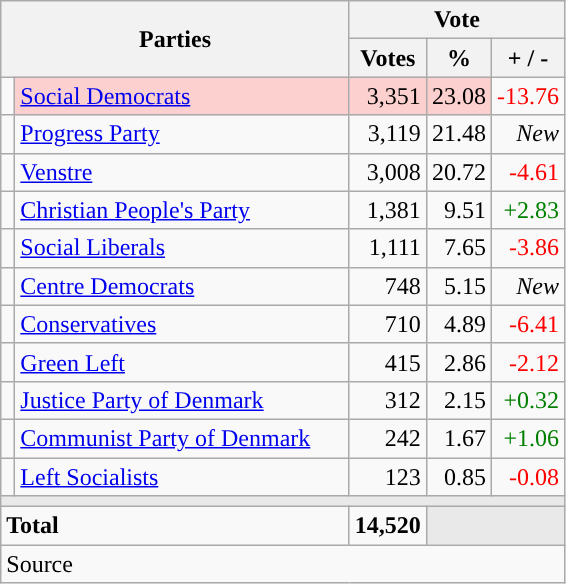<table class="wikitable" style="text-align:right;">
<tr>
<th style="text-align:centre;" rowspan="2" colspan="2" width="225">Parties</th>
<th colspan="3">Vote</th>
</tr>
<tr>
<th width="15">Votes</th>
<th width="15">%</th>
<th width="15">+ / -</th>
</tr>
<tr>
<td width="2" style="color:inherit;background:"></td>
<td bgcolor=#fbd0ce  align="left"><a href='#'>Social Democrats</a></td>
<td bgcolor=#fbd0ce>3,351</td>
<td bgcolor=#fbd0ce>23.08</td>
<td style=color:red;>-13.76</td>
</tr>
<tr>
<td width="2" style="color:inherit;background:"></td>
<td align="left"><a href='#'>Progress Party</a></td>
<td>3,119</td>
<td>21.48</td>
<td><em>New</em></td>
</tr>
<tr>
<td width="2" style="color:inherit;background:"></td>
<td align="left"><a href='#'>Venstre</a></td>
<td>3,008</td>
<td>20.72</td>
<td style=color:red;>-4.61</td>
</tr>
<tr>
<td width="2" style="color:inherit;background:"></td>
<td align="left"><a href='#'>Christian People's Party</a></td>
<td>1,381</td>
<td>9.51</td>
<td style=color:green;>+2.83</td>
</tr>
<tr>
<td width="2" style="color:inherit;background:"></td>
<td align="left"><a href='#'>Social Liberals</a></td>
<td>1,111</td>
<td>7.65</td>
<td style=color:red;>-3.86</td>
</tr>
<tr>
<td width="2" style="color:inherit;background:"></td>
<td align="left"><a href='#'>Centre Democrats</a></td>
<td>748</td>
<td>5.15</td>
<td><em>New</em></td>
</tr>
<tr>
<td width="2" style="color:inherit;background:"></td>
<td align="left"><a href='#'>Conservatives</a></td>
<td>710</td>
<td>4.89</td>
<td style=color:red;>-6.41</td>
</tr>
<tr>
<td width="2" style="color:inherit;background:"></td>
<td align="left"><a href='#'>Green Left</a></td>
<td>415</td>
<td>2.86</td>
<td style=color:red;>-2.12</td>
</tr>
<tr>
<td width="2" style="color:inherit;background:"></td>
<td align="left"><a href='#'>Justice Party of Denmark</a></td>
<td>312</td>
<td>2.15</td>
<td style=color:green;>+0.32</td>
</tr>
<tr>
<td width="2" style="color:inherit;background:"></td>
<td align="left"><a href='#'>Communist Party of Denmark</a></td>
<td>242</td>
<td>1.67</td>
<td style=color:green;>+1.06</td>
</tr>
<tr>
<td width="2" style="color:inherit;background:"></td>
<td align="left"><a href='#'>Left Socialists</a></td>
<td>123</td>
<td>0.85</td>
<td style=color:red;>-0.08</td>
</tr>
<tr>
<td colspan="7" bgcolor="#E9E9E9"></td>
</tr>
<tr>
<td align="left" colspan="2"><strong>Total</strong></td>
<td><strong>14,520</strong></td>
<td bgcolor="#E9E9E9" colspan="2"></td>
</tr>
<tr>
<td align="left" colspan="6">Source</td>
</tr>
</table>
